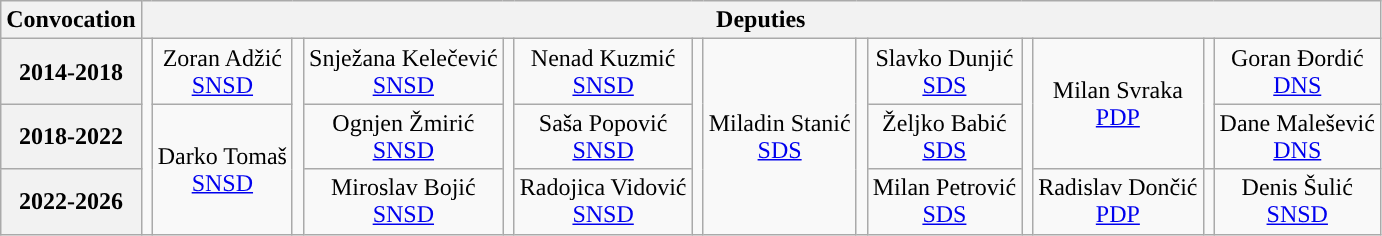<table class="wikitable" style="text-align:center">
<tr>
<th>Convocation</th>
<th colspan=14>Deputies</th>
</tr>
<tr>
<th>2014-2018</th>
<td rowspan=3; style="background-color: "></td>
<td>Zoran Adžić<br><a href='#'>SNSD</a></td>
<td rowspan=3; style="background-color: "></td>
<td>Snježana Kelečević<br><a href='#'>SNSD</a></td>
<td rowspan=3; style="background-color: "></td>
<td>Nenad Kuzmić<br><a href='#'>SNSD</a></td>
<td rowspan=3; style="background-color: "></td>
<td rowspan=3>Miladin Stanić<br><a href='#'>SDS</a></td>
<td rowspan=3; style="background-color: "></td>
<td>Slavko Dunjić<br><a href='#'>SDS</a></td>
<td rowspan=3; style="background-color: "></td>
<td rowspan=2>Milan Svraka<br><a href='#'>PDP</a></td>
<td rowspan=2; style="background-color: "></td>
<td>Goran Đordić<br><a href='#'>DNS</a></td>
</tr>
<tr>
<th>2018-2022</th>
<td rowspan=2>Darko Tomaš<br><a href='#'>SNSD</a></td>
<td>Ognjen Žmirić<br><a href='#'>SNSD</a></td>
<td>Saša Popović<br><a href='#'>SNSD</a></td>
<td>Željko Babić<br><a href='#'>SDS</a></td>
<td>Dane Malešević<br><a href='#'>DNS</a></td>
</tr>
<tr>
<th>2022-2026</th>
<td>Miroslav Bojić<br><a href='#'>SNSD</a></td>
<td>Radojica Vidović<br><a href='#'>SNSD</a></td>
<td>Milan Petrović<br><a href='#'>SDS</a></td>
<td rowspan=1>Radislav Dončić<br><a href='#'>PDP</a></td>
<td rowspan=1; style="background-color: "></td>
<td>Denis Šulić<br><a href='#'>SNSD</a></td>
</tr>
</table>
